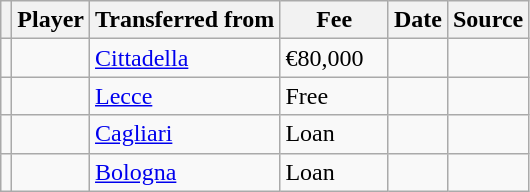<table class="wikitable plainrowheaders sortable">
<tr>
<th></th>
<th scope="col">Player</th>
<th>Transferred from</th>
<th style="width: 65px;">Fee</th>
<th scope="col">Date</th>
<th scope="col">Source</th>
</tr>
<tr>
<td align=center></td>
<td></td>
<td> <a href='#'>Cittadella</a></td>
<td>€80,000</td>
<td></td>
<td></td>
</tr>
<tr>
<td align=center></td>
<td></td>
<td> <a href='#'>Lecce</a></td>
<td>Free</td>
<td></td>
<td></td>
</tr>
<tr>
<td align=center></td>
<td></td>
<td> <a href='#'>Cagliari</a></td>
<td>Loan</td>
<td></td>
<td></td>
</tr>
<tr>
<td align=center></td>
<td></td>
<td> <a href='#'>Bologna</a></td>
<td>Loan</td>
<td></td>
<td></td>
</tr>
</table>
